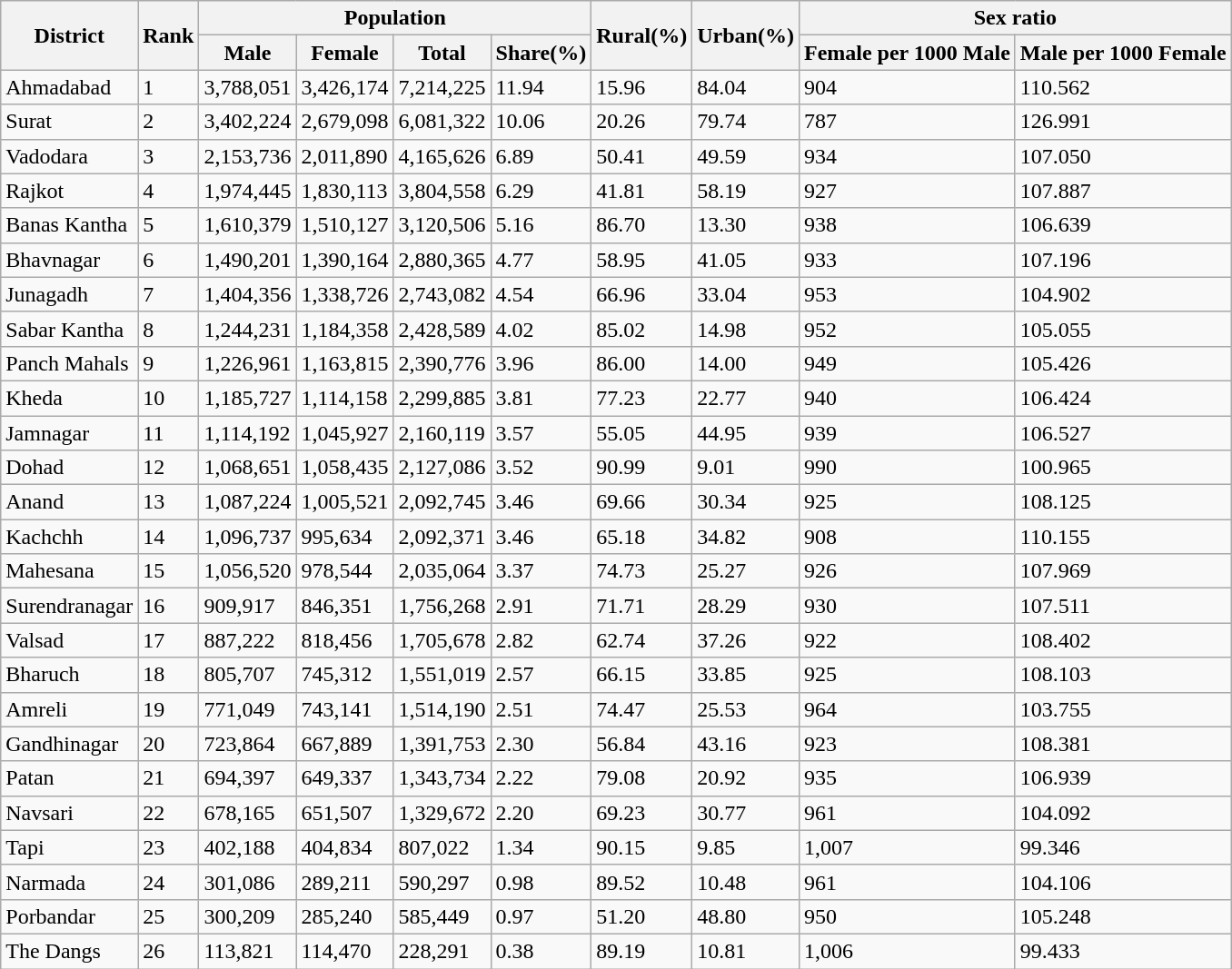<table class="wikitable">
<tr>
<th colspan="1" rowspan="2"><strong>District</strong></th>
<th colspan="1" rowspan="2">Rank</th>
<th colspan="4" rowspan="1"><strong>Population</strong></th>
<th colspan="1" rowspan="2">Rural(%)</th>
<th colspan="1" rowspan="2">Urban(%)</th>
<th colspan="2" rowspan="1">Sex ratio</th>
</tr>
<tr>
<th colspan="1" rowspan="1">Male</th>
<th colspan="1" rowspan="1">Female</th>
<th colspan="1" rowspan="1">Total</th>
<th colspan="1" rowspan="1">Share(%)</th>
<th colspan="1" rowspan="1">Female per 1000 Male</th>
<th colspan="1" rowspan="1">Male per 1000 Female</th>
</tr>
<tr>
<td>Ahmadabad</td>
<td>1</td>
<td>3,788,051</td>
<td>3,426,174</td>
<td>7,214,225</td>
<td>11.94</td>
<td>15.96</td>
<td>84.04</td>
<td>904</td>
<td>110.562</td>
</tr>
<tr>
<td>Surat</td>
<td>2</td>
<td>3,402,224</td>
<td>2,679,098</td>
<td>6,081,322</td>
<td>10.06</td>
<td>20.26</td>
<td>79.74</td>
<td>787</td>
<td>126.991</td>
</tr>
<tr>
<td>Vadodara</td>
<td>3</td>
<td>2,153,736</td>
<td>2,011,890</td>
<td>4,165,626</td>
<td>6.89</td>
<td>50.41</td>
<td>49.59</td>
<td>934</td>
<td>107.050</td>
</tr>
<tr>
<td>Rajkot</td>
<td>4</td>
<td>1,974,445</td>
<td>1,830,113</td>
<td>3,804,558</td>
<td>6.29</td>
<td>41.81</td>
<td>58.19</td>
<td>927</td>
<td>107.887</td>
</tr>
<tr>
<td>Banas Kantha</td>
<td>5</td>
<td>1,610,379</td>
<td>1,510,127</td>
<td>3,120,506</td>
<td>5.16</td>
<td>86.70</td>
<td>13.30</td>
<td>938</td>
<td>106.639</td>
</tr>
<tr>
<td>Bhavnagar</td>
<td>6</td>
<td>1,490,201</td>
<td>1,390,164</td>
<td>2,880,365</td>
<td>4.77</td>
<td>58.95</td>
<td>41.05</td>
<td>933</td>
<td>107.196</td>
</tr>
<tr>
<td>Junagadh</td>
<td>7</td>
<td>1,404,356</td>
<td>1,338,726</td>
<td>2,743,082</td>
<td>4.54</td>
<td>66.96</td>
<td>33.04</td>
<td>953</td>
<td>104.902</td>
</tr>
<tr>
<td>Sabar Kantha</td>
<td>8</td>
<td>1,244,231</td>
<td>1,184,358</td>
<td>2,428,589</td>
<td>4.02</td>
<td>85.02</td>
<td>14.98</td>
<td>952</td>
<td>105.055</td>
</tr>
<tr>
<td>Panch Mahals</td>
<td>9</td>
<td>1,226,961</td>
<td>1,163,815</td>
<td>2,390,776</td>
<td>3.96</td>
<td>86.00</td>
<td>14.00</td>
<td>949</td>
<td>105.426</td>
</tr>
<tr>
<td>Kheda</td>
<td>10</td>
<td>1,185,727</td>
<td>1,114,158</td>
<td>2,299,885</td>
<td>3.81</td>
<td>77.23</td>
<td>22.77</td>
<td>940</td>
<td>106.424</td>
</tr>
<tr>
<td>Jamnagar</td>
<td>11</td>
<td>1,114,192</td>
<td>1,045,927</td>
<td>2,160,119</td>
<td>3.57</td>
<td>55.05</td>
<td>44.95</td>
<td>939</td>
<td>106.527</td>
</tr>
<tr>
<td>Dohad</td>
<td>12</td>
<td>1,068,651</td>
<td>1,058,435</td>
<td>2,127,086</td>
<td>3.52</td>
<td>90.99</td>
<td>9.01</td>
<td>990</td>
<td>100.965</td>
</tr>
<tr>
<td>Anand</td>
<td>13</td>
<td>1,087,224</td>
<td>1,005,521</td>
<td>2,092,745</td>
<td>3.46</td>
<td>69.66</td>
<td>30.34</td>
<td>925</td>
<td>108.125</td>
</tr>
<tr>
<td>Kachchh</td>
<td>14</td>
<td>1,096,737</td>
<td>995,634</td>
<td>2,092,371</td>
<td>3.46</td>
<td>65.18</td>
<td>34.82</td>
<td>908</td>
<td>110.155</td>
</tr>
<tr>
<td>Mahesana</td>
<td>15</td>
<td>1,056,520</td>
<td>978,544</td>
<td>2,035,064</td>
<td>3.37</td>
<td>74.73</td>
<td>25.27</td>
<td>926</td>
<td>107.969</td>
</tr>
<tr>
<td>Surendranagar</td>
<td>16</td>
<td>909,917</td>
<td>846,351</td>
<td>1,756,268</td>
<td>2.91</td>
<td>71.71</td>
<td>28.29</td>
<td>930</td>
<td>107.511</td>
</tr>
<tr>
<td>Valsad</td>
<td>17</td>
<td>887,222</td>
<td>818,456</td>
<td>1,705,678</td>
<td>2.82</td>
<td>62.74</td>
<td>37.26</td>
<td>922</td>
<td>108.402</td>
</tr>
<tr>
<td>Bharuch</td>
<td>18</td>
<td>805,707</td>
<td>745,312</td>
<td>1,551,019</td>
<td>2.57</td>
<td>66.15</td>
<td>33.85</td>
<td>925</td>
<td>108.103</td>
</tr>
<tr>
<td>Amreli</td>
<td>19</td>
<td>771,049</td>
<td>743,141</td>
<td>1,514,190</td>
<td>2.51</td>
<td>74.47</td>
<td>25.53</td>
<td>964</td>
<td>103.755</td>
</tr>
<tr>
<td>Gandhinagar</td>
<td>20</td>
<td>723,864</td>
<td>667,889</td>
<td>1,391,753</td>
<td>2.30</td>
<td>56.84</td>
<td>43.16</td>
<td>923</td>
<td>108.381</td>
</tr>
<tr>
<td>Patan</td>
<td>21</td>
<td>694,397</td>
<td>649,337</td>
<td>1,343,734</td>
<td>2.22</td>
<td>79.08</td>
<td>20.92</td>
<td>935</td>
<td>106.939</td>
</tr>
<tr>
<td>Navsari</td>
<td>22</td>
<td>678,165</td>
<td>651,507</td>
<td>1,329,672</td>
<td>2.20</td>
<td>69.23</td>
<td>30.77</td>
<td>961</td>
<td>104.092</td>
</tr>
<tr>
<td>Tapi</td>
<td>23</td>
<td>402,188</td>
<td>404,834</td>
<td>807,022</td>
<td>1.34</td>
<td>90.15</td>
<td>9.85</td>
<td>1,007</td>
<td>99.346</td>
</tr>
<tr>
<td>Narmada</td>
<td>24</td>
<td>301,086</td>
<td>289,211</td>
<td>590,297</td>
<td>0.98</td>
<td>89.52</td>
<td>10.48</td>
<td>961</td>
<td>104.106</td>
</tr>
<tr>
<td>Porbandar</td>
<td>25</td>
<td>300,209</td>
<td>285,240</td>
<td>585,449</td>
<td>0.97</td>
<td>51.20</td>
<td>48.80</td>
<td>950</td>
<td>105.248</td>
</tr>
<tr>
<td>The Dangs</td>
<td>26</td>
<td>113,821</td>
<td>114,470</td>
<td>228,291</td>
<td>0.38</td>
<td>89.19</td>
<td>10.81</td>
<td>1,006</td>
<td>99.433</td>
</tr>
</table>
